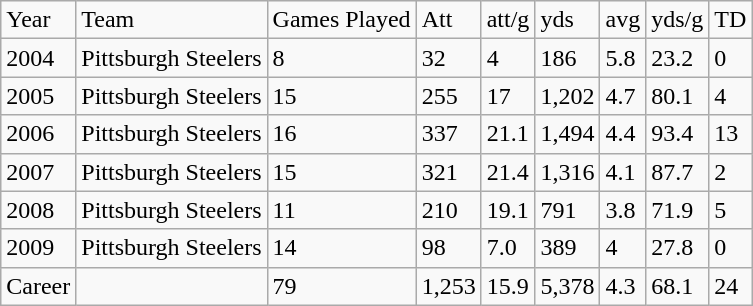<table class="wikitable">
<tr>
<td>Year</td>
<td>Team</td>
<td>Games Played</td>
<td>Att</td>
<td>att/g</td>
<td>yds</td>
<td>avg</td>
<td>yds/g</td>
<td>TD</td>
</tr>
<tr>
<td>2004</td>
<td>Pittsburgh Steelers</td>
<td>8</td>
<td>32</td>
<td>4</td>
<td>186</td>
<td>5.8</td>
<td>23.2</td>
<td>0</td>
</tr>
<tr>
<td>2005</td>
<td>Pittsburgh Steelers</td>
<td>15</td>
<td>255</td>
<td>17</td>
<td>1,202</td>
<td>4.7</td>
<td>80.1</td>
<td>4</td>
</tr>
<tr>
<td>2006</td>
<td>Pittsburgh Steelers</td>
<td>16</td>
<td>337</td>
<td>21.1</td>
<td>1,494</td>
<td>4.4</td>
<td>93.4</td>
<td>13</td>
</tr>
<tr>
<td>2007</td>
<td>Pittsburgh Steelers</td>
<td>15</td>
<td>321</td>
<td>21.4</td>
<td>1,316</td>
<td>4.1</td>
<td>87.7</td>
<td>2</td>
</tr>
<tr>
<td>2008</td>
<td>Pittsburgh Steelers</td>
<td>11</td>
<td>210</td>
<td>19.1</td>
<td>791</td>
<td>3.8</td>
<td>71.9</td>
<td>5</td>
</tr>
<tr>
<td>2009</td>
<td>Pittsburgh Steelers</td>
<td>14</td>
<td>98</td>
<td>7.0</td>
<td>389</td>
<td>4</td>
<td>27.8</td>
<td>0</td>
</tr>
<tr>
<td>Career</td>
<td></td>
<td>79</td>
<td>1,253</td>
<td>15.9</td>
<td>5,378</td>
<td>4.3</td>
<td>68.1</td>
<td>24</td>
</tr>
</table>
